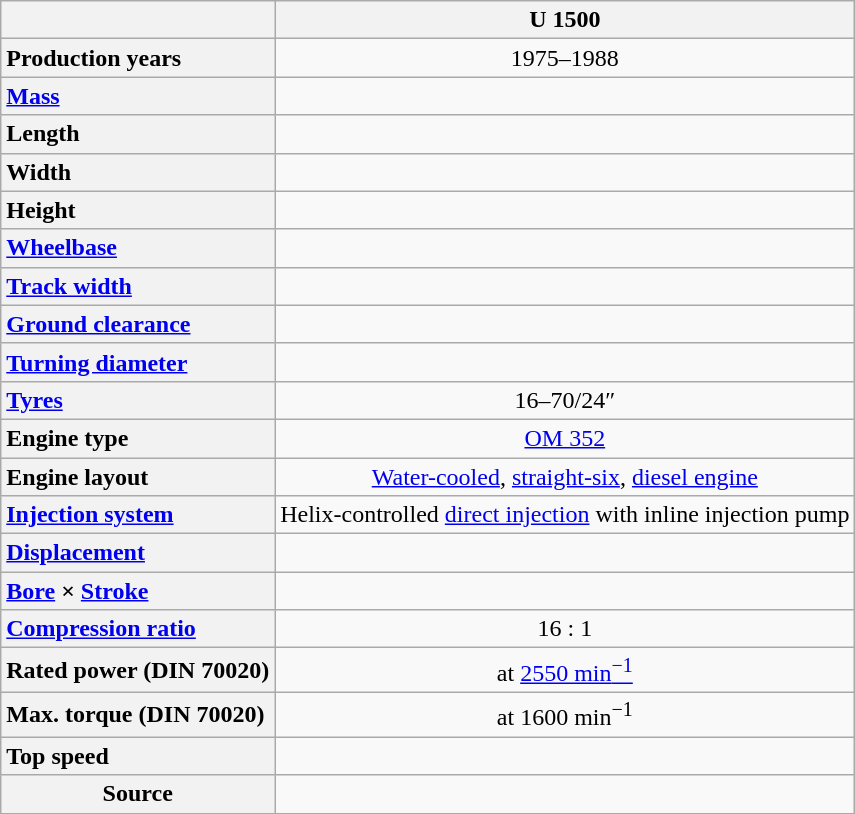<table class="wikitable mw-collapsible mw-collapsed" style="text-align:center;">
<tr>
<th style="text-align:left;"></th>
<th>U 1500</th>
</tr>
<tr>
<th style="text-align:left;">Production years</th>
<td>1975–1988</td>
</tr>
<tr>
<th style="text-align:left;"><a href='#'>Mass</a></th>
<td></td>
</tr>
<tr>
<th style="text-align:left;">Length</th>
<td></td>
</tr>
<tr>
<th style="text-align:left;">Width</th>
<td></td>
</tr>
<tr>
<th style="text-align:left;">Height</th>
<td></td>
</tr>
<tr>
<th style="text-align:left;"><a href='#'>Wheelbase</a></th>
<td></td>
</tr>
<tr>
<th style="text-align:left;"><a href='#'>Track width</a></th>
<td></td>
</tr>
<tr>
<th style="text-align:left;"><a href='#'>Ground clearance</a></th>
<td></td>
</tr>
<tr>
<th style="text-align:left;"><a href='#'>Turning diameter</a></th>
<td></td>
</tr>
<tr>
<th style="text-align:left;"><a href='#'>Tyres</a></th>
<td>16–70/24″</td>
</tr>
<tr>
<th style="text-align:left;">Engine type</th>
<td><a href='#'>OM 352</a></td>
</tr>
<tr>
<th style="text-align:left;">Engine layout</th>
<td><a href='#'>Water-cooled</a>, <a href='#'>straight-six</a>, <a href='#'>diesel engine</a></td>
</tr>
<tr>
<th style="text-align:left;"><a href='#'>Injection system</a></th>
<td>Helix-controlled <a href='#'>direct injection</a> with inline injection pump</td>
</tr>
<tr>
<th style="text-align:left;"><a href='#'>Displacement</a></th>
<td></td>
</tr>
<tr>
<th style="text-align:left;"><a href='#'>Bore</a> × <a href='#'>Stroke</a></th>
<td></td>
</tr>
<tr>
<th style="text-align:left;"><a href='#'>Compression ratio</a></th>
<td>16 : 1</td>
</tr>
<tr>
<th style="text-align:left;">Rated power (DIN 70020)</th>
<td> at <a href='#'>2550 min<sup>−1</sup></a></td>
</tr>
<tr>
<th style="text-align:left;">Max. torque (DIN 70020)</th>
<td> at 1600 min<sup>−1</sup></td>
</tr>
<tr>
<th style="text-align:left;">Top speed</th>
<td></td>
</tr>
<tr>
<th>Source</th>
<td></td>
</tr>
<tr>
</tr>
</table>
